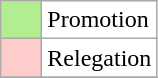<table class="wikitable">
<tr>
<td bgcolor="#B0EE90" width="20"></td>
<td bgcolor="#ffffff" align="left">Promotion</td>
</tr>
<tr>
<td bgcolor="#FFCCCC" width="20"></td>
<td bgcolor="#ffffff" align="left">Relegation</td>
</tr>
<tr>
</tr>
</table>
